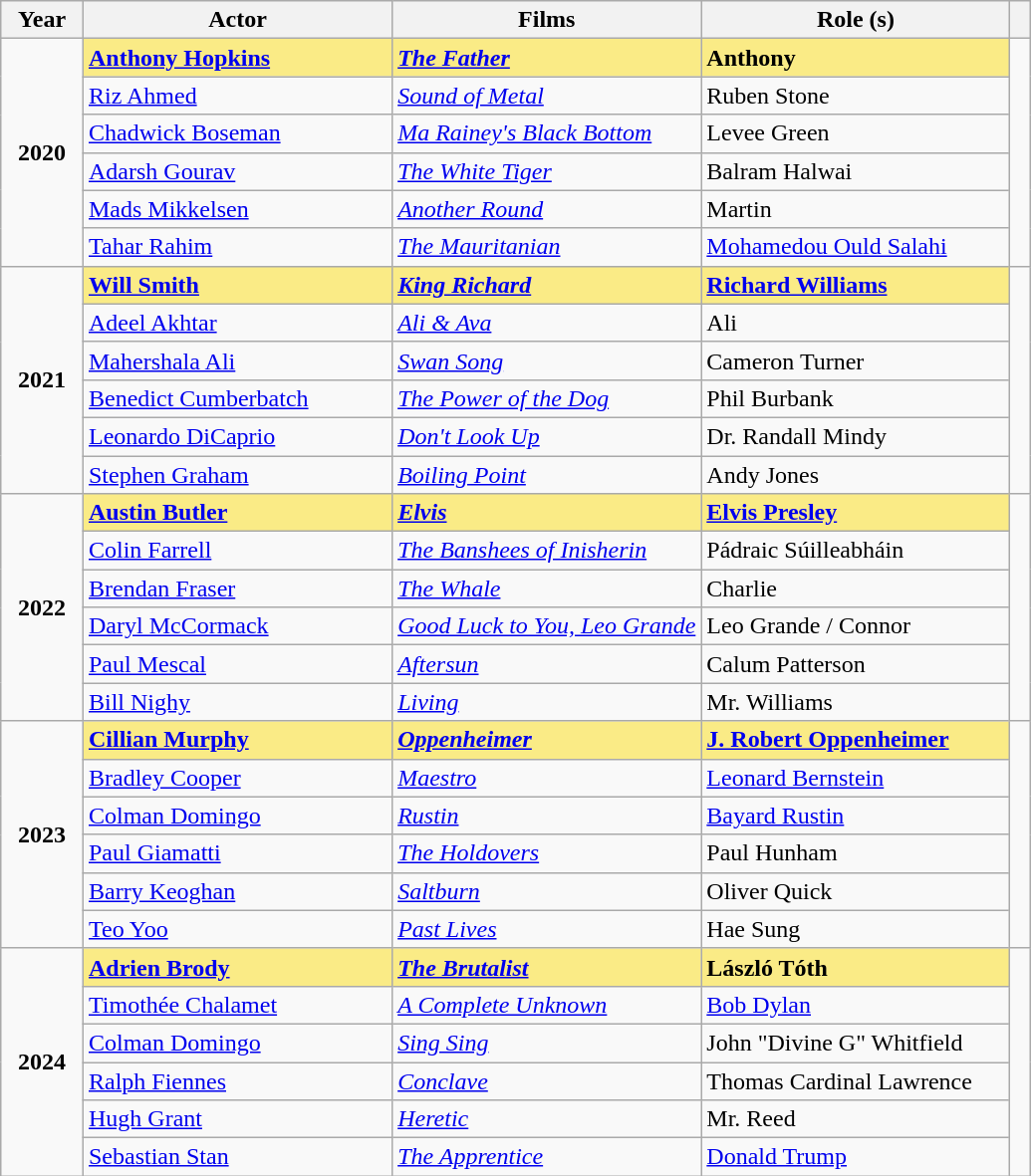<table class="wikitable sortable">
<tr>
<th scope="col" style="width:8%;">Year</th>
<th scope="col" style="width:30%;">Actor</th>
<th scope="col" style="width:30%;">Films</th>
<th scope="col" style="width:30%;">Role (s)</th>
<th scope="col" style="width:2%;" class="unsortable"></th>
</tr>
<tr>
<td rowspan="6", align=center><strong>2020</strong><br></td>
<td style="background:#FAEB86"><strong><a href='#'>Anthony Hopkins</a></strong></td>
<td style="background:#FAEB86"><strong><em><a href='#'>The Father</a></em></strong></td>
<td style="background:#FAEB86"><strong>Anthony</strong></td>
<td rowspan=6, align=center></td>
</tr>
<tr>
<td><a href='#'>Riz Ahmed</a></td>
<td><em><a href='#'>Sound of Metal</a></em></td>
<td>Ruben Stone</td>
</tr>
<tr>
<td><a href='#'>Chadwick Boseman</a> </td>
<td><em><a href='#'>Ma Rainey's Black Bottom</a></em></td>
<td>Levee Green</td>
</tr>
<tr>
<td><a href='#'>Adarsh Gourav</a></td>
<td><em><a href='#'>The White Tiger</a></em></td>
<td>Balram Halwai</td>
</tr>
<tr>
<td><a href='#'>Mads Mikkelsen</a></td>
<td><em><a href='#'>Another Round</a></em></td>
<td>Martin</td>
</tr>
<tr>
<td><a href='#'>Tahar Rahim</a></td>
<td><em><a href='#'>The Mauritanian</a></em></td>
<td><a href='#'>Mohamedou Ould Salahi</a></td>
</tr>
<tr>
<td rowspan="6", align=center><strong>2021</strong><br></td>
<td style="background:#FAEB86"><strong><a href='#'>Will Smith</a></strong></td>
<td style="background:#FAEB86"><strong><em><a href='#'>King Richard</a></em></strong></td>
<td style="background:#FAEB86"><strong><a href='#'>Richard Williams</a></strong></td>
<td rowspan=6, align=center></td>
</tr>
<tr>
<td><a href='#'>Adeel Akhtar</a></td>
<td><em><a href='#'>Ali & Ava</a></em></td>
<td>Ali</td>
</tr>
<tr>
<td><a href='#'>Mahershala Ali</a></td>
<td><em><a href='#'>Swan Song</a></em></td>
<td>Cameron Turner</td>
</tr>
<tr>
<td><a href='#'>Benedict Cumberbatch</a></td>
<td><em><a href='#'>The Power of the Dog</a></em></td>
<td>Phil Burbank</td>
</tr>
<tr>
<td><a href='#'>Leonardo DiCaprio</a></td>
<td><em><a href='#'>Don't Look Up</a></em></td>
<td>Dr. Randall Mindy</td>
</tr>
<tr>
<td><a href='#'>Stephen Graham</a></td>
<td><em><a href='#'>Boiling Point</a></em></td>
<td>Andy Jones</td>
</tr>
<tr>
<td rowspan="6", align=center><strong>2022</strong><br></td>
<td style="background:#FAEB86"><strong><a href='#'>Austin Butler</a></strong></td>
<td style="background:#FAEB86"><strong><em><a href='#'>Elvis</a></em></strong></td>
<td style="background:#FAEB86"><strong><a href='#'>Elvis Presley</a></strong></td>
<td rowspan=6, align=center></td>
</tr>
<tr>
<td><a href='#'>Colin Farrell</a></td>
<td><em><a href='#'>The Banshees of Inisherin</a></em></td>
<td>Pádraic Súilleabháin</td>
</tr>
<tr>
<td><a href='#'>Brendan Fraser</a></td>
<td><em><a href='#'>The Whale</a></em></td>
<td>Charlie</td>
</tr>
<tr>
<td><a href='#'>Daryl McCormack</a></td>
<td><em><a href='#'>Good Luck to You, Leo Grande</a></em></td>
<td>Leo Grande / Connor</td>
</tr>
<tr>
<td><a href='#'>Paul Mescal</a></td>
<td><em><a href='#'>Aftersun</a></em></td>
<td>Calum Patterson</td>
</tr>
<tr>
<td><a href='#'>Bill Nighy</a></td>
<td><em><a href='#'>Living</a></em></td>
<td>Mr. Williams</td>
</tr>
<tr>
<td rowspan="6", align=center><strong>2023</strong><br></td>
<td style="background:#FAEB86"><strong><a href='#'>Cillian Murphy</a></strong></td>
<td style="background:#FAEB86"><strong><em><a href='#'>Oppenheimer</a></em></strong></td>
<td style="background:#FAEB86"><strong><a href='#'>J. Robert Oppenheimer</a></strong></td>
<td rowspan=6, align=center></td>
</tr>
<tr>
<td><a href='#'>Bradley Cooper</a></td>
<td><em><a href='#'>Maestro</a></em></td>
<td><a href='#'>Leonard Bernstein</a></td>
</tr>
<tr>
<td><a href='#'>Colman Domingo</a></td>
<td><em><a href='#'>Rustin</a></em></td>
<td><a href='#'>Bayard Rustin</a></td>
</tr>
<tr>
<td><a href='#'>Paul Giamatti</a></td>
<td><em><a href='#'>The Holdovers</a></em></td>
<td>Paul Hunham</td>
</tr>
<tr>
<td><a href='#'>Barry Keoghan</a></td>
<td><em><a href='#'>Saltburn</a></em></td>
<td>Oliver Quick</td>
</tr>
<tr>
<td><a href='#'>Teo Yoo</a></td>
<td><em><a href='#'>Past Lives</a></em></td>
<td>Hae Sung</td>
</tr>
<tr>
<td rowspan="6", align=center><strong>2024</strong><br></td>
<td style="background:#FAEB86"><strong><a href='#'>Adrien Brody</a></strong></td>
<td style="background:#FAEB86"><strong><em><a href='#'>The Brutalist</a></em></strong></td>
<td style="background:#FAEB86"><strong>László Tóth</strong></td>
<td rowspan=6, align=center></td>
</tr>
<tr>
<td><a href='#'>Timothée Chalamet</a></td>
<td><em><a href='#'>A Complete Unknown</a></em></td>
<td><a href='#'>Bob Dylan</a></td>
</tr>
<tr>
<td><a href='#'>Colman Domingo</a></td>
<td><em><a href='#'>Sing Sing</a></em></td>
<td>John "Divine G" Whitfield</td>
</tr>
<tr>
<td><a href='#'>Ralph Fiennes</a></td>
<td><em><a href='#'>Conclave</a></em></td>
<td>Thomas Cardinal Lawrence</td>
</tr>
<tr>
<td><a href='#'>Hugh Grant</a></td>
<td><em><a href='#'>Heretic</a></em></td>
<td>Mr. Reed</td>
</tr>
<tr>
<td><a href='#'>Sebastian Stan</a></td>
<td><em><a href='#'>The Apprentice</a></em></td>
<td><a href='#'>Donald Trump</a></td>
</tr>
</table>
